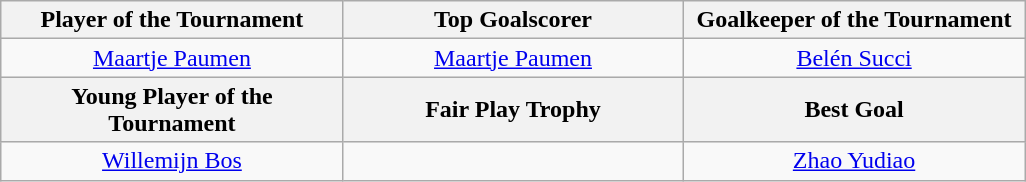<table class=wikitable style="margin:auto; text-align:center">
<tr>
<th style="width: 220px;">Player of the Tournament</th>
<th style="width: 220px;">Top Goalscorer</th>
<th style="width: 220px;">Goalkeeper of the Tournament</th>
</tr>
<tr>
<td> <a href='#'>Maartje Paumen</a></td>
<td> <a href='#'>Maartje Paumen</a></td>
<td> <a href='#'>Belén Succi</a></td>
</tr>
<tr>
<th style="width: 220px;">Young Player of the Tournament</th>
<th style="width: 220px;">Fair Play Trophy</th>
<th style="width: 220px;">Best Goal</th>
</tr>
<tr>
<td> <a href='#'>Willemijn Bos</a></td>
<td></td>
<td> <a href='#'>Zhao Yudiao</a></td>
</tr>
</table>
